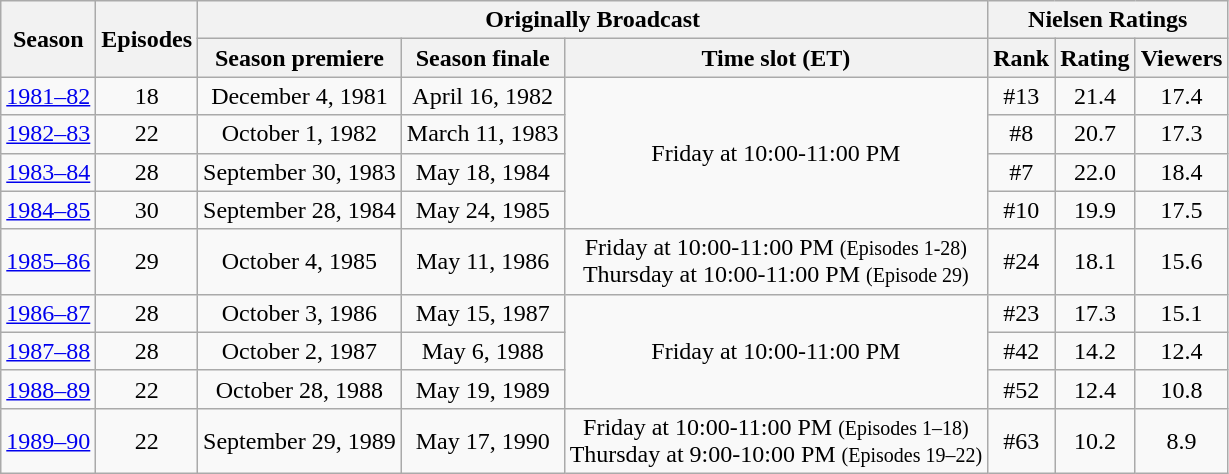<table class="wikitable" style="text-align:center">
<tr>
<th rowspan="2">Season</th>
<th rowspan="2">Episodes</th>
<th colspan="3">Originally Broadcast</th>
<th colspan="3">Nielsen Ratings</th>
</tr>
<tr>
<th>Season premiere</th>
<th>Season finale</th>
<th>Time slot (ET)</th>
<th>Rank</th>
<th>Rating</th>
<th>Viewers<br></th>
</tr>
<tr>
<td><a href='#'>1981–82</a></td>
<td>18</td>
<td>December 4, 1981</td>
<td>April 16, 1982</td>
<td rowspan="4">Friday at 10:00-11:00 PM</td>
<td>#13</td>
<td>21.4</td>
<td>17.4</td>
</tr>
<tr>
<td><a href='#'>1982–83</a></td>
<td>22</td>
<td>October 1, 1982</td>
<td>March 11, 1983</td>
<td>#8</td>
<td>20.7</td>
<td>17.3</td>
</tr>
<tr>
<td><a href='#'>1983–84</a></td>
<td>28</td>
<td>September 30, 1983</td>
<td>May 18, 1984</td>
<td>#7</td>
<td>22.0</td>
<td>18.4</td>
</tr>
<tr>
<td><a href='#'>1984–85</a></td>
<td>30</td>
<td>September 28, 1984</td>
<td>May 24, 1985</td>
<td>#10</td>
<td>19.9</td>
<td>17.5</td>
</tr>
<tr>
<td><a href='#'>1985–86</a></td>
<td>29</td>
<td>October 4, 1985</td>
<td>May 11, 1986</td>
<td>Friday at 10:00-11:00 PM <small>(Episodes 1-28)</small><br>Thursday at 10:00-11:00 PM <small>(Episode 29)</small></td>
<td>#24</td>
<td>18.1</td>
<td>15.6</td>
</tr>
<tr>
<td><a href='#'>1986–87</a></td>
<td>28</td>
<td>October 3, 1986</td>
<td>May 15, 1987</td>
<td rowspan="3">Friday at 10:00-11:00 PM</td>
<td>#23</td>
<td>17.3</td>
<td>15.1</td>
</tr>
<tr>
<td><a href='#'>1987–88</a></td>
<td>28</td>
<td>October 2, 1987</td>
<td>May 6, 1988</td>
<td>#42<br></td>
<td>14.2</td>
<td>12.4</td>
</tr>
<tr>
<td><a href='#'>1988–89</a></td>
<td>22</td>
<td>October 28, 1988</td>
<td>May 19, 1989</td>
<td>#52<br></td>
<td>12.4</td>
<td>10.8</td>
</tr>
<tr>
<td><a href='#'>1989–90</a></td>
<td>22</td>
<td>September 29, 1989</td>
<td>May 17, 1990</td>
<td>Friday at 10:00-11:00 PM <small>(Episodes 1–18)</small><br>Thursday at 9:00-10:00 PM <small>(Episodes 19–22)</small></td>
<td>#63<br></td>
<td>10.2</td>
<td>8.9</td>
</tr>
</table>
